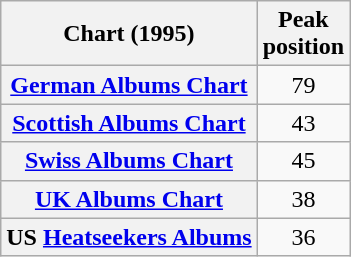<table class="wikitable sortable plainrowheaders">
<tr>
<th>Chart (1995)</th>
<th>Peak<br>position</th>
</tr>
<tr>
<th scope="row"><a href='#'>German Albums Chart</a></th>
<td align="center">79</td>
</tr>
<tr>
<th scope="row"><a href='#'>Scottish Albums Chart</a></th>
<td align="center">43</td>
</tr>
<tr>
<th scope="row"><a href='#'>Swiss Albums Chart</a></th>
<td align="center">45</td>
</tr>
<tr>
<th scope="row"><a href='#'>UK Albums Chart</a></th>
<td align="center">38</td>
</tr>
<tr>
<th scope="row">US <a href='#'>Heatseekers Albums</a></th>
<td align="center">36</td>
</tr>
</table>
